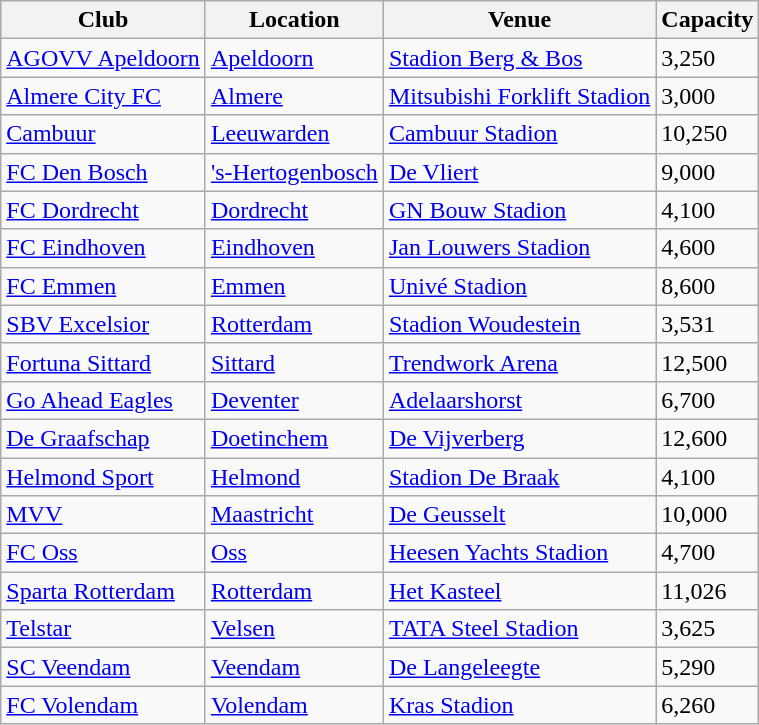<table class="wikitable sortable">
<tr>
<th>Club</th>
<th>Location</th>
<th>Venue</th>
<th>Capacity</th>
</tr>
<tr>
<td><a href='#'>AGOVV Apeldoorn</a></td>
<td><a href='#'>Apeldoorn</a></td>
<td><a href='#'>Stadion Berg & Bos</a></td>
<td>3,250</td>
</tr>
<tr>
<td><a href='#'>Almere City FC</a></td>
<td><a href='#'>Almere</a></td>
<td><a href='#'>Mitsubishi Forklift Stadion</a></td>
<td>3,000</td>
</tr>
<tr>
<td><a href='#'>Cambuur</a></td>
<td><a href='#'>Leeuwarden</a></td>
<td><a href='#'>Cambuur Stadion</a></td>
<td>10,250</td>
</tr>
<tr>
<td><a href='#'>FC Den Bosch</a></td>
<td><a href='#'>'s-Hertogenbosch</a></td>
<td><a href='#'>De Vliert</a></td>
<td>9,000</td>
</tr>
<tr>
<td><a href='#'>FC Dordrecht</a></td>
<td><a href='#'>Dordrecht</a></td>
<td><a href='#'>GN Bouw Stadion</a></td>
<td>4,100</td>
</tr>
<tr>
<td><a href='#'>FC Eindhoven</a></td>
<td><a href='#'>Eindhoven</a></td>
<td><a href='#'>Jan Louwers Stadion</a></td>
<td>4,600</td>
</tr>
<tr>
<td><a href='#'>FC Emmen</a></td>
<td><a href='#'>Emmen</a></td>
<td><a href='#'>Univé Stadion</a></td>
<td>8,600</td>
</tr>
<tr>
<td><a href='#'>SBV Excelsior</a></td>
<td><a href='#'>Rotterdam</a></td>
<td><a href='#'>Stadion Woudestein</a></td>
<td>3,531</td>
</tr>
<tr>
<td><a href='#'>Fortuna Sittard</a></td>
<td><a href='#'>Sittard</a></td>
<td><a href='#'>Trendwork Arena</a></td>
<td>12,500</td>
</tr>
<tr>
<td><a href='#'>Go Ahead Eagles</a></td>
<td><a href='#'>Deventer</a></td>
<td><a href='#'>Adelaarshorst</a></td>
<td>6,700</td>
</tr>
<tr>
<td><a href='#'>De Graafschap</a></td>
<td><a href='#'>Doetinchem</a></td>
<td><a href='#'>De Vijverberg</a></td>
<td>12,600</td>
</tr>
<tr>
<td><a href='#'>Helmond Sport</a></td>
<td><a href='#'>Helmond</a></td>
<td><a href='#'>Stadion De Braak</a></td>
<td>4,100</td>
</tr>
<tr>
<td><a href='#'>MVV</a></td>
<td><a href='#'>Maastricht</a></td>
<td><a href='#'>De Geusselt</a></td>
<td>10,000</td>
</tr>
<tr>
<td><a href='#'>FC Oss</a></td>
<td><a href='#'>Oss</a></td>
<td><a href='#'>Heesen Yachts Stadion</a></td>
<td>4,700</td>
</tr>
<tr>
<td><a href='#'>Sparta Rotterdam</a></td>
<td><a href='#'>Rotterdam</a></td>
<td><a href='#'>Het Kasteel</a></td>
<td>11,026</td>
</tr>
<tr>
<td><a href='#'>Telstar</a></td>
<td><a href='#'>Velsen</a></td>
<td><a href='#'>TATA Steel Stadion</a></td>
<td>3,625</td>
</tr>
<tr>
<td><a href='#'>SC Veendam</a></td>
<td><a href='#'>Veendam</a></td>
<td><a href='#'>De Langeleegte</a></td>
<td>5,290</td>
</tr>
<tr>
<td><a href='#'>FC Volendam</a></td>
<td><a href='#'>Volendam</a></td>
<td><a href='#'>Kras Stadion</a></td>
<td>6,260</td>
</tr>
</table>
